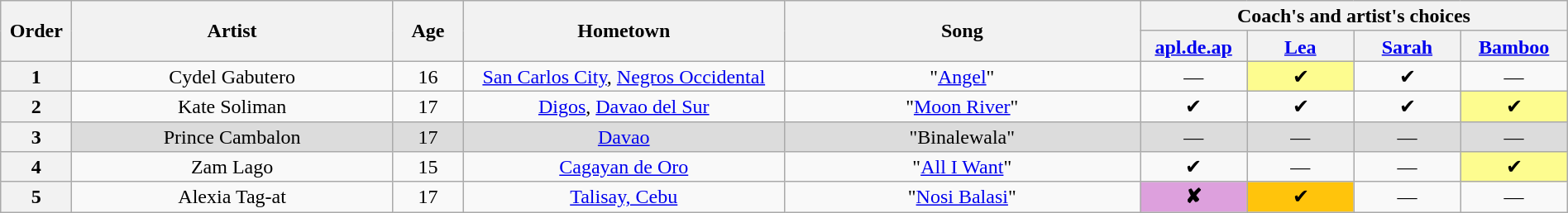<table class="wikitable" style="text-align:center; line-height:17px; width:100%;">
<tr>
<th rowspan="2" scope="col" style="width:04%;">Order</th>
<th rowspan="2" scope="col" style="width:18%;">Artist</th>
<th rowspan="2" scope="col" style="width:04%;">Age</th>
<th rowspan="2" scope="col" style="width:18%;">Hometown</th>
<th rowspan="2" scope="col" style="width:20%;">Song</th>
<th colspan="4" scope="col" style="width:24%;">Coach's and artist's choices</th>
</tr>
<tr>
<th style="width:06%;"><a href='#'>apl.de.ap</a></th>
<th style="width:06%;"><a href='#'>Lea</a></th>
<th style="width:06%;"><a href='#'>Sarah</a></th>
<th style="width:06%;"><a href='#'>Bamboo</a></th>
</tr>
<tr>
<th>1</th>
<td>Cydel Gabutero</td>
<td>16</td>
<td><a href='#'>San Carlos City</a>, <a href='#'>Negros Occidental</a></td>
<td>"<a href='#'>Angel</a>"</td>
<td>—</td>
<td style="background:#fdfc8f;">✔</td>
<td>✔</td>
<td>—</td>
</tr>
<tr>
<th>2</th>
<td>Kate Soliman</td>
<td>17</td>
<td><a href='#'>Digos</a>, <a href='#'>Davao del Sur</a></td>
<td>"<a href='#'>Moon River</a>"</td>
<td>✔</td>
<td>✔</td>
<td>✔</td>
<td style="background:#fdfc8f;">✔</td>
</tr>
<tr>
<th>3</th>
<td style="background:#dcdcdc;">Prince Cambalon</td>
<td style="background:#dcdcdc;">17</td>
<td style="background:#dcdcdc;"><a href='#'>Davao</a></td>
<td style="background:#dcdcdc;">"Binalewala"</td>
<td style="background:#dcdcdc;">—</td>
<td style="background:#dcdcdc;">—</td>
<td style="background:#dcdcdc;">—</td>
<td style="background:#dcdcdc;">—</td>
</tr>
<tr>
<th>4</th>
<td>Zam Lago</td>
<td>15</td>
<td><a href='#'>Cagayan de Oro</a></td>
<td>"<a href='#'>All I Want</a>"</td>
<td>✔</td>
<td>—</td>
<td>—</td>
<td style="background:#fdfc8f;">✔</td>
</tr>
<tr>
<th>5</th>
<td>Alexia Tag-at</td>
<td>17</td>
<td><a href='#'>Talisay, Cebu</a></td>
<td>"<a href='#'>Nosi Balasi</a>"</td>
<td style="background:#dda0dd;"><strong>✘</strong></td>
<td style="background:#ffc40c;">✔</td>
<td>—</td>
<td>—</td>
</tr>
</table>
